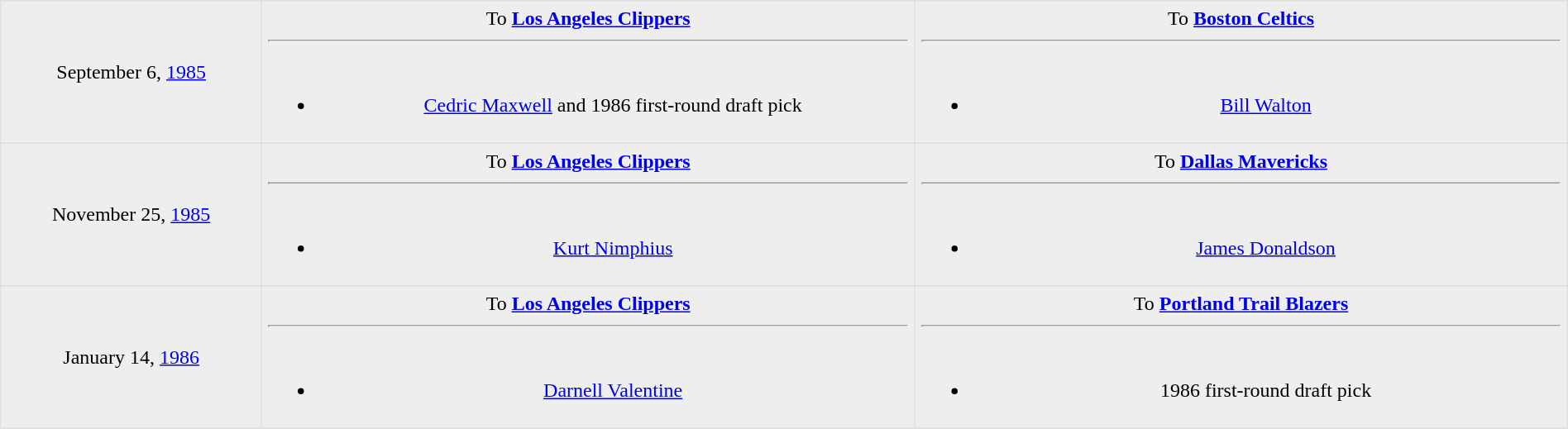<table border=1 style="border-collapse:collapse; text-align: center; width: 100%" bordercolor="#DFDFDF"  cellpadding="5">
<tr>
</tr>
<tr bgcolor="eeeeee">
<td style="width:12%">September 6, <a href='#'>1985</a></td>
<td style="width:30%" valign="top">To <strong><a href='#'>Los Angeles Clippers</a></strong><hr><br><ul><li><a href='#'>Cedric Maxwell</a> and 1986 first-round draft pick</li></ul></td>
<td style="width:30%" valign="top">To <strong><a href='#'>Boston Celtics</a></strong><hr><br><ul><li><a href='#'>Bill Walton</a></li></ul></td>
</tr>
<tr>
</tr>
<tr bgcolor="eeeeee">
<td style="width:12%">November 25, <a href='#'>1985</a></td>
<td style="width:30%" valign="top">To <strong><a href='#'>Los Angeles Clippers</a></strong><hr><br><ul><li><a href='#'>Kurt Nimphius</a></li></ul></td>
<td style="width:30%" valign="top">To <strong><a href='#'>Dallas Mavericks</a></strong><hr><br><ul><li><a href='#'>James Donaldson</a></li></ul></td>
</tr>
<tr>
</tr>
<tr bgcolor="eeeeee">
<td style="width:12%">January 14, <a href='#'>1986</a></td>
<td style="width:30%" valign="top">To <strong><a href='#'>Los Angeles Clippers</a></strong><hr><br><ul><li><a href='#'>Darnell Valentine</a></li></ul></td>
<td style="width:30%" valign="top">To <strong><a href='#'>Portland Trail Blazers</a></strong><hr><br><ul><li>1986 first-round draft pick</li></ul></td>
</tr>
<tr>
</tr>
</table>
